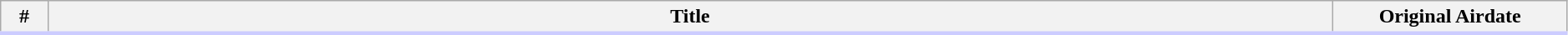<table class="wikitable" width = "99%">
<tr style="border-bottom:3px solid #CCF">
<th width="3%">#</th>
<th>Title</th>
<th width="15%">Original Airdate<br>






























</th>
</tr>
</table>
